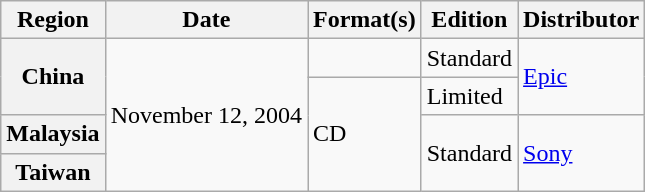<table class="wikitable plainrowheaders">
<tr>
<th>Region</th>
<th>Date</th>
<th>Format(s)</th>
<th>Edition</th>
<th>Distributor</th>
</tr>
<tr>
<th scope="row" rowspan="2">China</th>
<td rowspan="4">November 12, 2004</td>
<td></td>
<td>Standard</td>
<td rowspan="2"><a href='#'>Epic</a></td>
</tr>
<tr>
<td rowspan="3">CD</td>
<td>Limited</td>
</tr>
<tr>
<th scope="row">Malaysia</th>
<td rowspan="2">Standard</td>
<td rowspan="2"><a href='#'>Sony</a></td>
</tr>
<tr>
<th scope="row">Taiwan</th>
</tr>
</table>
